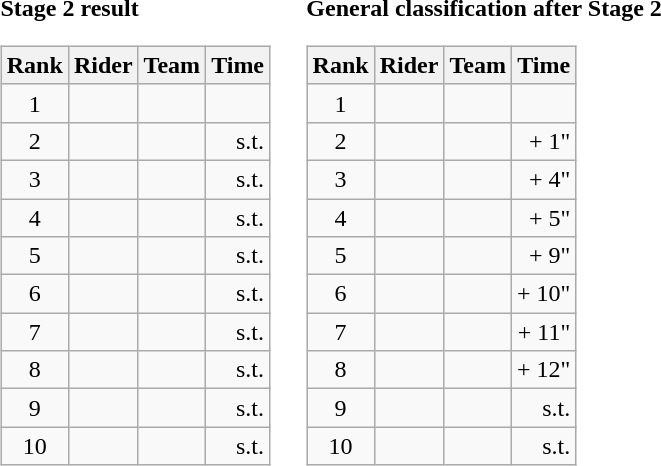<table>
<tr>
<td><strong>Stage 2 result</strong><br><table class="wikitable">
<tr>
<th scope="col">Rank</th>
<th scope="col">Rider</th>
<th scope="col">Team</th>
<th scope="col">Time</th>
</tr>
<tr>
<td style="text-align:center;">1</td>
<td></td>
<td></td>
<td style="text-align:right;"></td>
</tr>
<tr>
<td style="text-align:center;">2</td>
<td></td>
<td></td>
<td style="text-align:right;">s.t.</td>
</tr>
<tr>
<td style="text-align:center;">3</td>
<td></td>
<td></td>
<td style="text-align:right;">s.t.</td>
</tr>
<tr>
<td style="text-align:center;">4</td>
<td></td>
<td></td>
<td style="text-align:right;">s.t.</td>
</tr>
<tr>
<td style="text-align:center;">5</td>
<td></td>
<td></td>
<td style="text-align:right;">s.t.</td>
</tr>
<tr>
<td style="text-align:center;">6</td>
<td></td>
<td></td>
<td style="text-align:right;">s.t.</td>
</tr>
<tr>
<td style="text-align:center;">7</td>
<td></td>
<td></td>
<td style="text-align:right;">s.t.</td>
</tr>
<tr>
<td style="text-align:center;">8</td>
<td></td>
<td></td>
<td style="text-align:right;">s.t.</td>
</tr>
<tr>
<td style="text-align:center;">9</td>
<td></td>
<td></td>
<td style="text-align:right;">s.t.</td>
</tr>
<tr>
<td style="text-align:center;">10</td>
<td></td>
<td></td>
<td style="text-align:right;">s.t.</td>
</tr>
</table>
</td>
<td></td>
<td><strong>General classification after Stage 2</strong><br><table class="wikitable">
<tr>
<th scope="col">Rank</th>
<th scope="col">Rider</th>
<th scope="col">Team</th>
<th scope="col">Time</th>
</tr>
<tr>
<td style="text-align:center;">1</td>
<td></td>
<td></td>
<td style="text-align:right;"></td>
</tr>
<tr>
<td style="text-align:center;">2</td>
<td></td>
<td></td>
<td style="text-align:right;">+ 1"</td>
</tr>
<tr>
<td style="text-align:center;">3</td>
<td></td>
<td></td>
<td style="text-align:right;">+ 4"</td>
</tr>
<tr>
<td style="text-align:center;">4</td>
<td></td>
<td></td>
<td style="text-align:right;">+ 5"</td>
</tr>
<tr>
<td style="text-align:center;">5</td>
<td></td>
<td></td>
<td style="text-align:right;">+ 9"</td>
</tr>
<tr>
<td style="text-align:center;">6</td>
<td></td>
<td></td>
<td style="text-align:right;">+ 10"</td>
</tr>
<tr>
<td style="text-align:center;">7</td>
<td></td>
<td></td>
<td style="text-align:right;">+ 11"</td>
</tr>
<tr>
<td style="text-align:center;">8</td>
<td></td>
<td></td>
<td style="text-align:right;">+ 12"</td>
</tr>
<tr>
<td style="text-align:center;">9</td>
<td></td>
<td></td>
<td style="text-align:right;">s.t.</td>
</tr>
<tr>
<td style="text-align:center;">10</td>
<td></td>
<td></td>
<td style="text-align:right;">s.t.</td>
</tr>
</table>
</td>
</tr>
</table>
